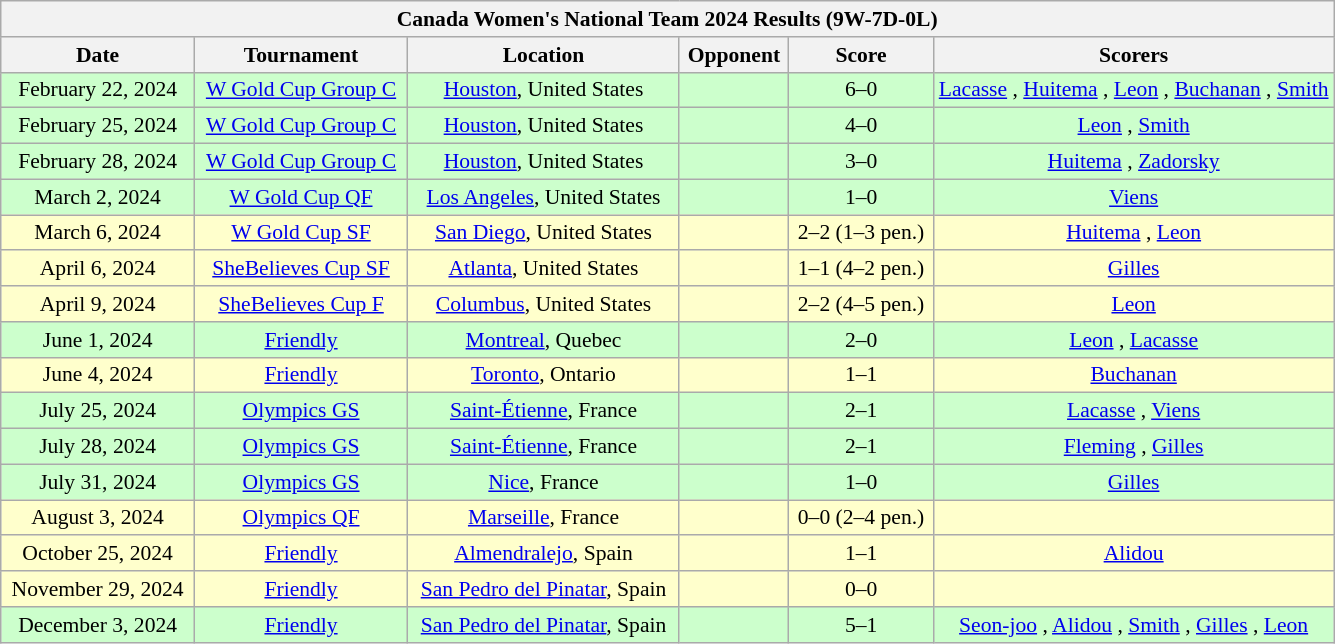<table class="wikitable collapsible collapsed" style="font-size:90%">
<tr>
<th colspan="6"><strong>Canada Women's National Team 2024 Results  (9W-7D-0L)</strong></th>
</tr>
<tr>
<th>Date</th>
<th>Tournament</th>
<th>Location</th>
<th>Opponent</th>
<th>Score</th>
<th width=30%>Scorers</th>
</tr>
<tr style="background:#cfc;">
<td style="text-align: center;">February 22, 2024</td>
<td style="text-align: center;"><a href='#'>W Gold Cup Group C</a></td>
<td style="text-align: center;"><a href='#'>Houston</a>, United States</td>
<td></td>
<td style="text-align: center;">6–0</td>
<td style="text-align: center;"><a href='#'>Lacasse</a> , <a href='#'>Huitema</a> , <a href='#'>Leon</a> , <a href='#'>Buchanan</a> , <a href='#'>Smith</a> </td>
</tr>
<tr style="background:#cfc;">
<td style="text-align: center;">February 25, 2024</td>
<td style="text-align: center;"><a href='#'>W Gold Cup Group C</a></td>
<td style="text-align: center;"><a href='#'>Houston</a>, United States</td>
<td></td>
<td style="text-align: center;">4–0</td>
<td style="text-align: center;"><a href='#'>Leon</a> , <a href='#'>Smith</a> </td>
</tr>
<tr style="background:#cfc;">
<td style="text-align: center;">February 28, 2024</td>
<td style="text-align: center;"><a href='#'>W Gold Cup Group C</a></td>
<td style="text-align: center;"><a href='#'>Houston</a>, United States</td>
<td></td>
<td style="text-align: center;">3–0</td>
<td style="text-align: center;"><a href='#'>Huitema</a> , <a href='#'>Zadorsky</a> </td>
</tr>
<tr style="background:#cfc;">
<td style="text-align: center;">March 2, 2024</td>
<td style="text-align: center;"><a href='#'>W Gold Cup QF</a></td>
<td style="text-align: center;"><a href='#'>Los Angeles</a>, United States</td>
<td></td>
<td style="text-align: center;">1–0</td>
<td style="text-align: center;"><a href='#'>Viens</a> </td>
</tr>
<tr style="background:#ffc;">
<td style="text-align: center;">March 6, 2024</td>
<td style="text-align: center;"><a href='#'>W Gold Cup SF</a></td>
<td style="text-align: center;"><a href='#'>San Diego</a>, United States</td>
<td></td>
<td style="text-align: center;">2–2 (1–3 pen.)</td>
<td style="text-align: center;"><a href='#'>Huitema</a> , <a href='#'>Leon</a> </td>
</tr>
<tr style="background:#ffc;">
<td style="text-align: center;">April 6, 2024</td>
<td style="text-align: center;"><a href='#'>SheBelieves Cup SF</a></td>
<td style="text-align: center;"><a href='#'>Atlanta</a>, United States</td>
<td></td>
<td style="text-align: center;">1–1 (4–2 pen.)</td>
<td style="text-align: center;"><a href='#'>Gilles</a> </td>
</tr>
<tr style="background:#ffc;">
<td style="text-align: center;">April 9, 2024</td>
<td style="text-align: center;"><a href='#'>SheBelieves Cup F</a></td>
<td style="text-align: center;"><a href='#'>Columbus</a>, United States</td>
<td></td>
<td style="text-align: center;">2–2 (4–5 pen.)</td>
<td style="text-align: center;"><a href='#'>Leon</a> </td>
</tr>
<tr style="background:#cfc;">
<td style="text-align: center;">June 1, 2024</td>
<td style="text-align: center;"><a href='#'>Friendly</a></td>
<td style="text-align: center;"><a href='#'>Montreal</a>, Quebec</td>
<td></td>
<td style="text-align: center;">2–0</td>
<td style="text-align: center;"><a href='#'>Leon</a> , <a href='#'>Lacasse</a> </td>
</tr>
<tr style="background:#ffc;">
<td style="text-align: center;">June 4, 2024</td>
<td style="text-align: center;"><a href='#'>Friendly</a></td>
<td style="text-align: center;"><a href='#'>Toronto</a>, Ontario</td>
<td></td>
<td style="text-align: center;">1–1</td>
<td style="text-align: center;"><a href='#'>Buchanan</a> </td>
</tr>
<tr style="background:#cfc;">
<td style="text-align: center;">July 25, 2024</td>
<td style="text-align: center;"><a href='#'>Olympics GS</a></td>
<td style="text-align: center;"><a href='#'>Saint-Étienne</a>, France</td>
<td></td>
<td style="text-align: center;">2–1</td>
<td style="text-align: center;"><a href='#'>Lacasse</a> , <a href='#'>Viens</a> </td>
</tr>
<tr style="background:#cfc;">
<td style="text-align: center;">July 28, 2024</td>
<td style="text-align: center;"><a href='#'>Olympics GS</a></td>
<td style="text-align: center;"><a href='#'>Saint-Étienne</a>, France</td>
<td></td>
<td style="text-align: center;">2–1</td>
<td style="text-align: center;"><a href='#'>Fleming</a> , <a href='#'>Gilles</a> </td>
</tr>
<tr style="background:#cfc;">
<td style="text-align: center;">July 31, 2024</td>
<td style="text-align: center;"><a href='#'>Olympics GS</a></td>
<td style="text-align: center;"><a href='#'>Nice</a>, France</td>
<td></td>
<td style="text-align: center;">1–0</td>
<td style="text-align: center;"><a href='#'>Gilles</a> </td>
</tr>
<tr style="background:#ffc;">
<td style="text-align: center;">August 3, 2024</td>
<td style="text-align: center;"><a href='#'>Olympics QF</a></td>
<td style="text-align: center;"><a href='#'>Marseille</a>, France</td>
<td></td>
<td style="text-align: center;">0–0 (2–4 pen.)</td>
<td style="text-align: center;"></td>
</tr>
<tr style="background:#ffc;">
<td style="text-align: center;">October 25, 2024</td>
<td style="text-align: center;"><a href='#'>Friendly</a></td>
<td style="text-align: center;"><a href='#'>Almendralejo</a>, Spain</td>
<td></td>
<td style="text-align: center;">1–1</td>
<td style="text-align: center;"><a href='#'>Alidou</a> </td>
</tr>
<tr style="background:#ffc;">
<td style="text-align: center;">November 29, 2024</td>
<td style="text-align: center;"><a href='#'>Friendly</a></td>
<td style="text-align: center;"><a href='#'>San Pedro del Pinatar</a>, Spain</td>
<td></td>
<td style="text-align: center;">0–0</td>
<td style="text-align: center;"></td>
</tr>
<tr style="background:#cfc;">
<td style="text-align: center;">December 3, 2024</td>
<td style="text-align: center;"><a href='#'>Friendly</a></td>
<td style="text-align: center;"><a href='#'>San Pedro del Pinatar</a>, Spain</td>
<td></td>
<td style="text-align: center;">5–1</td>
<td style="text-align: center;"><a href='#'>Seon-joo</a> , <a href='#'>Alidou</a> , <a href='#'>Smith</a> , <a href='#'>Gilles</a> , <a href='#'>Leon</a> </td>
</tr>
</table>
